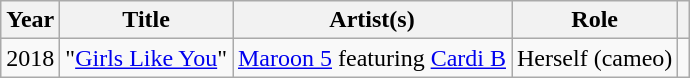<table class="wikitable">
<tr>
<th>Year</th>
<th>Title</th>
<th>Artist(s)</th>
<th>Role</th>
<th scope="col"></th>
</tr>
<tr>
<td>2018</td>
<td>"<a href='#'>Girls Like You</a>" </td>
<td><a href='#'>Maroon 5</a> featuring <a href='#'>Cardi B</a></td>
<td>Herself (cameo)</td>
<td></td>
</tr>
</table>
